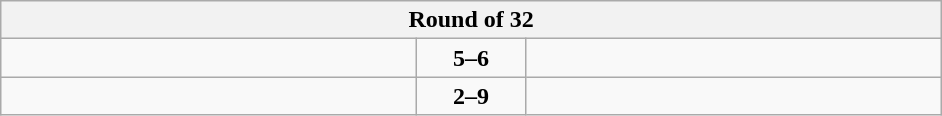<table class="wikitable" style="text-align: center;">
<tr>
<th colspan=3>Round of 32</th>
</tr>
<tr>
<td align=left width="270"></td>
<td align=center width="65"><strong>5–6</strong></td>
<td align=left width="270"><strong></strong></td>
</tr>
<tr>
<td align=left></td>
<td align=center><strong>2–9</strong></td>
<td align=left><strong></strong></td>
</tr>
</table>
